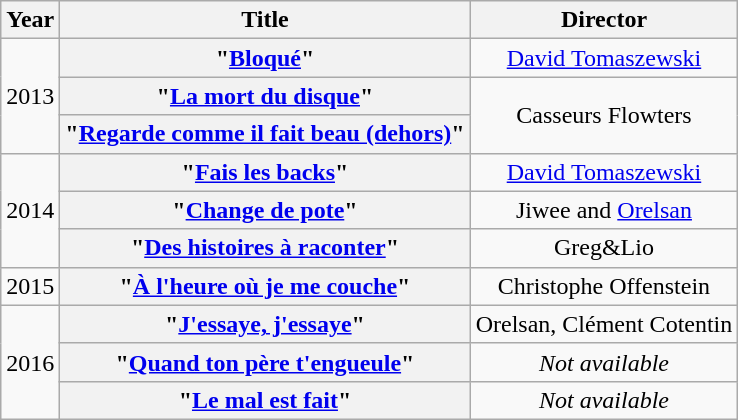<table class="wikitable plainrowheaders" style="text-align:center;">
<tr>
<th scope="col">Year</th>
<th scope="col">Title</th>
<th scope="col">Director</th>
</tr>
<tr>
<td rowspan="3">2013</td>
<th scope="row">"<a href='#'>Bloqué</a>"</th>
<td><a href='#'>David Tomaszewski</a></td>
</tr>
<tr>
<th scope="row">"<a href='#'>La mort du disque</a>"</th>
<td rowspan="2">Casseurs Flowters</td>
</tr>
<tr>
<th scope="row">"<a href='#'>Regarde comme il fait beau (dehors)</a>"</th>
</tr>
<tr>
<td rowspan="3">2014</td>
<th scope="row">"<a href='#'>Fais les backs</a>"</th>
<td><a href='#'>David Tomaszewski</a></td>
</tr>
<tr>
<th scope="row">"<a href='#'>Change de pote</a>"</th>
<td>Jiwee and <a href='#'>Orelsan</a></td>
</tr>
<tr>
<th scope="row">"<a href='#'>Des histoires à raconter</a>"</th>
<td>Greg&Lio</td>
</tr>
<tr>
<td>2015</td>
<th scope="row">"<a href='#'>À l'heure où je me couche</a>"</th>
<td>Christophe Offenstein</td>
</tr>
<tr>
<td rowspan="3">2016</td>
<th scope="row">"<a href='#'>J'essaye, j'essaye</a>"</th>
<td>Orelsan, Clément Cotentin</td>
</tr>
<tr>
<th scope="row">"<a href='#'>Quand ton père t'engueule</a>"</th>
<td><em>Not available</em></td>
</tr>
<tr>
<th scope="row">"<a href='#'>Le mal est fait</a>"</th>
<td><em>Not available</em></td>
</tr>
</table>
